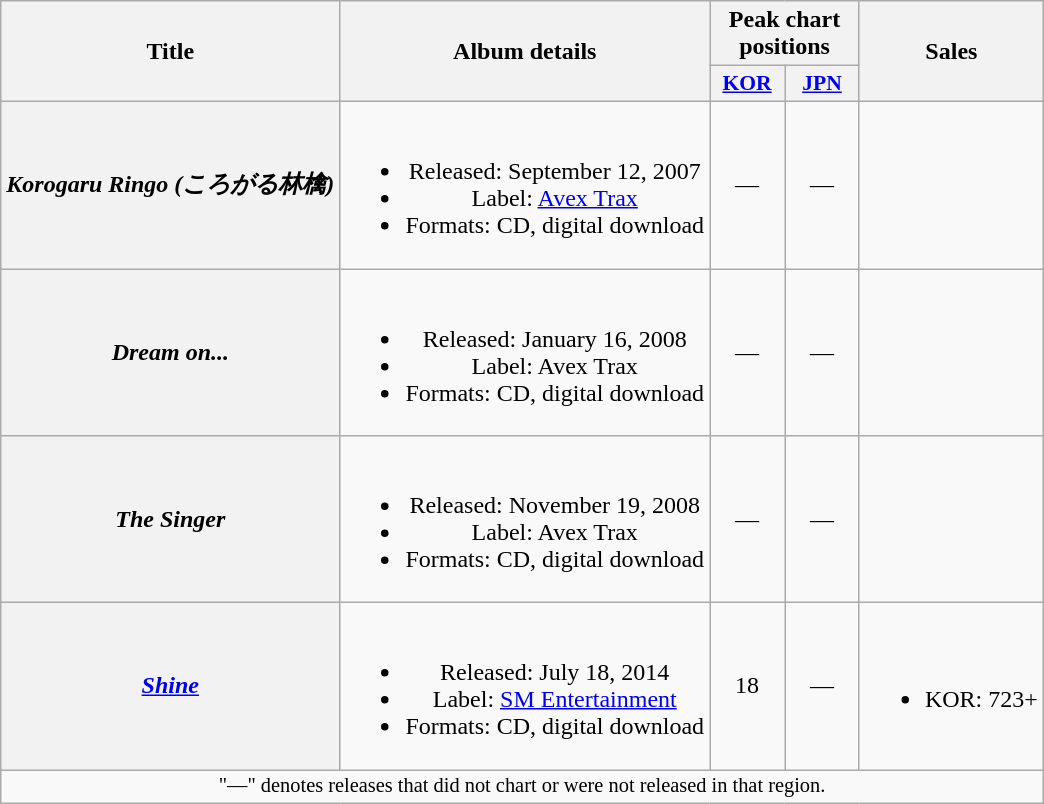<table class="wikitable plainrowheaders" style="text-align:center;">
<tr>
<th scope="col" rowspan=2>Title</th>
<th scope="col" rowspan=2>Album details</th>
<th scope="col" colspan="2">Peak chart positions</th>
<th scope="col" rowspan=2>Sales</th>
</tr>
<tr>
<th scope="col" style="width:3em;font-size:90%;"><a href='#'>KOR</a><br></th>
<th scope="col" style="width:3em;font-size:90%;"><a href='#'>JPN</a></th>
</tr>
<tr>
<th scope="row"><em>Korogaru Ringo (ころがる林檎)</em></th>
<td><br><ul><li>Released: September 12, 2007 </li><li>Label: <a href='#'>Avex Trax</a></li><li>Formats: CD, digital download</li></ul></td>
<td>—</td>
<td>—</td>
<td></td>
</tr>
<tr>
<th scope="row"><em>Dream on...</em></th>
<td><br><ul><li>Released: January 16, 2008 </li><li>Label: Avex Trax</li><li>Formats: CD, digital download</li></ul></td>
<td>—</td>
<td>—</td>
<td></td>
</tr>
<tr>
<th scope="row"><em>The Singer</em></th>
<td><br><ul><li>Released: November 19, 2008 </li><li>Label: Avex Trax</li><li>Formats: CD, digital download</li></ul></td>
<td>—</td>
<td>—</td>
<td></td>
</tr>
<tr>
<th scope="row"><em><a href='#'>Shine</a></em></th>
<td><br><ul><li>Released: July 18, 2014 </li><li>Label: <a href='#'>SM Entertainment</a></li><li>Formats: CD, digital download</li></ul></td>
<td>18</td>
<td>—</td>
<td><br><ul><li>KOR: 723+</li></ul></td>
</tr>
<tr>
<td colspan="9" style="font-size:85%;">"—" denotes releases that did not chart or were not released in that region.</td>
</tr>
</table>
